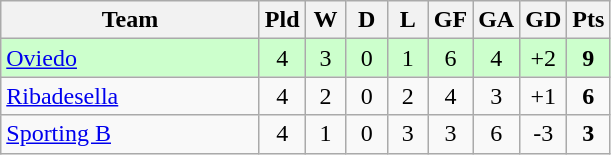<table class="wikitable" style="text-align: center;">
<tr>
<th width=165>Team</th>
<th width=20>Pld</th>
<th width=20>W</th>
<th width=20>D</th>
<th width=20>L</th>
<th width=20>GF</th>
<th width=20>GA</th>
<th width=20>GD</th>
<th width=20>Pts</th>
</tr>
<tr bgcolor=#ccffcc>
<td align=left> <a href='#'>Oviedo</a></td>
<td>4</td>
<td>3</td>
<td>0</td>
<td>1</td>
<td>6</td>
<td>4</td>
<td>+2</td>
<td><strong>9</strong></td>
</tr>
<tr>
<td align=left> <a href='#'>Ribadesella</a></td>
<td>4</td>
<td>2</td>
<td>0</td>
<td>2</td>
<td>4</td>
<td>3</td>
<td>+1</td>
<td><strong>6</strong></td>
</tr>
<tr>
<td align=left> <a href='#'>Sporting B</a></td>
<td>4</td>
<td>1</td>
<td>0</td>
<td>3</td>
<td>3</td>
<td>6</td>
<td>-3</td>
<td><strong>3</strong></td>
</tr>
</table>
